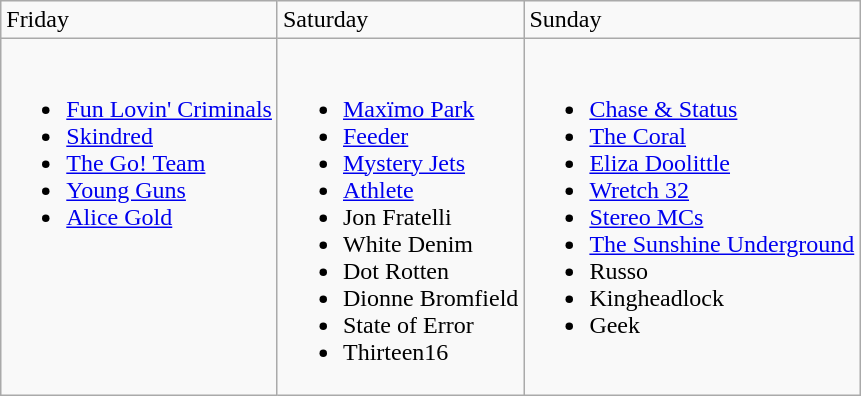<table class="wikitable">
<tr>
<td>Friday</td>
<td>Saturday</td>
<td>Sunday</td>
</tr>
<tr valign="top">
<td><br><ul><li><a href='#'>Fun Lovin' Criminals</a></li><li><a href='#'>Skindred</a></li><li><a href='#'>The Go! Team</a></li><li><a href='#'>Young Guns</a></li><li><a href='#'>Alice Gold</a></li></ul></td>
<td><br><ul><li><a href='#'>Maxïmo Park</a></li><li><a href='#'>Feeder</a></li><li><a href='#'>Mystery Jets</a></li><li><a href='#'>Athlete</a></li><li>Jon Fratelli</li><li>White Denim</li><li>Dot Rotten</li><li>Dionne Bromfield</li><li>State of Error</li><li>Thirteen16</li></ul></td>
<td><br><ul><li><a href='#'>Chase & Status</a></li><li><a href='#'>The Coral</a></li><li><a href='#'>Eliza Doolittle</a></li><li><a href='#'>Wretch 32</a></li><li><a href='#'>Stereo MCs</a></li><li><a href='#'>The Sunshine Underground</a></li><li>Russo</li><li>Kingheadlock</li><li>Geek</li></ul></td>
</tr>
</table>
